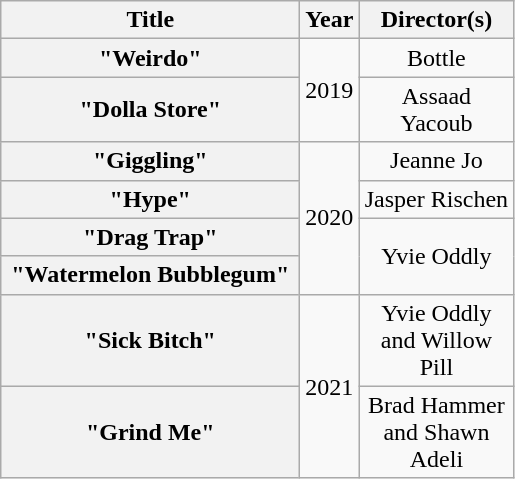<table class="wikitable plainrowheaders sortable" style="text-align:center;">
<tr>
<th scope="col"  style="width:12em;">Title</th>
<th scope="col"  style="width:2em;">Year</th>
<th scope="col"  style="width:6em;">Director(s)</th>
</tr>
<tr>
<th scope="row">"Weirdo"<br></th>
<td rowspan="2">2019</td>
<td>Bottle</td>
</tr>
<tr>
<th scope="row">"Dolla Store"</th>
<td>Assaad Yacoub</td>
</tr>
<tr>
<th scope="row">"Giggling"</th>
<td rowspan="4">2020</td>
<td>Jeanne Jo</td>
</tr>
<tr>
<th scope="row">"Hype"<br></th>
<td>Jasper Rischen</td>
</tr>
<tr>
<th scope="row">"Drag Trap"<br></th>
<td rowspan="2">Yvie Oddly</td>
</tr>
<tr>
<th scope="row">"Watermelon Bubblegum"</th>
</tr>
<tr>
<th scope="row">"Sick Bitch"<br></th>
<td rowspan="2">2021</td>
<td>Yvie Oddly and Willow Pill</td>
</tr>
<tr>
<th scope="row">"Grind Me"</th>
<td>Brad Hammer and Shawn Adeli</td>
</tr>
</table>
